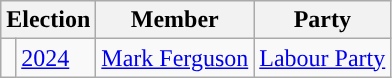<table class="wikitable">
<tr>
<th colspan="2">Election</th>
<th>Member</th>
<th>Party</th>
</tr>
<tr>
<td style="color:inherit;background-color: "></td>
<td><a href='#'>2024</a></td>
<td><a href='#'>Mark Ferguson</a></td>
<td><a href='#'>Labour Party</a></td>
</tr>
</table>
